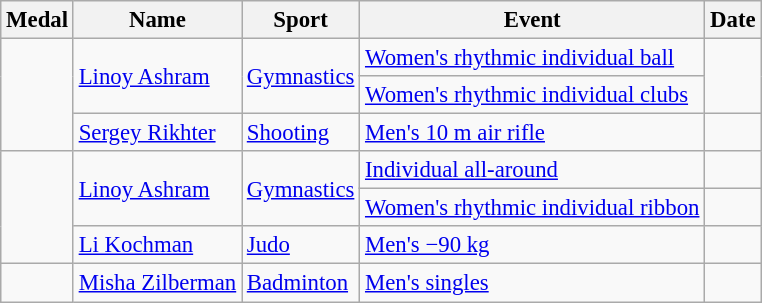<table class="wikitable sortable" style="font-size: 95%;">
<tr>
<th>Medal</th>
<th>Name</th>
<th>Sport</th>
<th>Event</th>
<th>Date</th>
</tr>
<tr>
<td rowspan=3></td>
<td rowspan=2><a href='#'>Linoy Ashram</a></td>
<td rowspan=2><a href='#'>Gymnastics</a></td>
<td><a href='#'>Women's rhythmic individual ball</a></td>
<td rowspan=2></td>
</tr>
<tr>
<td><a href='#'>Women's rhythmic individual clubs</a></td>
</tr>
<tr>
<td><a href='#'>Sergey Rikhter</a></td>
<td><a href='#'>Shooting</a></td>
<td><a href='#'>Men's 10 m air rifle</a></td>
<td></td>
</tr>
<tr>
<td rowspan=3></td>
<td rowspan=2><a href='#'>Linoy Ashram</a></td>
<td rowspan=2><a href='#'>Gymnastics</a></td>
<td><a href='#'>Individual all-around</a></td>
<td></td>
</tr>
<tr>
<td><a href='#'>Women's rhythmic individual ribbon</a></td>
<td></td>
</tr>
<tr>
<td><a href='#'>Li Kochman</a></td>
<td><a href='#'>Judo</a></td>
<td><a href='#'>Men's −90 kg</a></td>
<td></td>
</tr>
<tr>
<td></td>
<td><a href='#'>Misha Zilberman</a></td>
<td><a href='#'>Badminton</a></td>
<td><a href='#'>Men's singles</a></td>
<td></td>
</tr>
</table>
